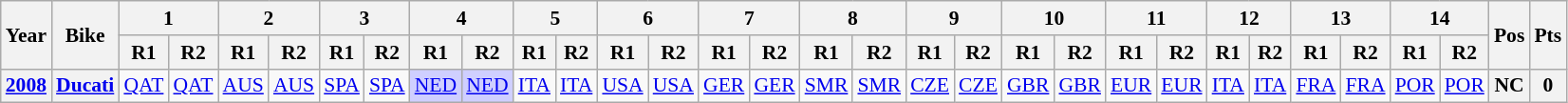<table class="wikitable" style="text-align:center; font-size:90%">
<tr>
<th valign="middle" rowspan=2>Year</th>
<th valign="middle" rowspan=2>Bike</th>
<th colspan=2>1</th>
<th colspan=2>2</th>
<th colspan=2>3</th>
<th colspan=2>4</th>
<th colspan=2>5</th>
<th colspan=2>6</th>
<th colspan=2>7</th>
<th colspan=2>8</th>
<th colspan=2>9</th>
<th colspan=2>10</th>
<th colspan=2>11</th>
<th colspan=2>12</th>
<th colspan=2>13</th>
<th colspan=2>14</th>
<th rowspan=2>Pos</th>
<th rowspan=2>Pts</th>
</tr>
<tr>
<th>R1</th>
<th>R2</th>
<th>R1</th>
<th>R2</th>
<th>R1</th>
<th>R2</th>
<th>R1</th>
<th>R2</th>
<th>R1</th>
<th>R2</th>
<th>R1</th>
<th>R2</th>
<th>R1</th>
<th>R2</th>
<th>R1</th>
<th>R2</th>
<th>R1</th>
<th>R2</th>
<th>R1</th>
<th>R2</th>
<th>R1</th>
<th>R2</th>
<th>R1</th>
<th>R2</th>
<th>R1</th>
<th>R2</th>
<th>R1</th>
<th>R2</th>
</tr>
<tr>
<th><a href='#'>2008</a></th>
<th><a href='#'>Ducati</a></th>
<td><a href='#'>QAT</a></td>
<td><a href='#'>QAT</a></td>
<td><a href='#'>AUS</a></td>
<td><a href='#'>AUS</a></td>
<td><a href='#'>SPA</a></td>
<td><a href='#'>SPA</a></td>
<td style="background:#CFCFFF;"><a href='#'>NED</a><br></td>
<td style="background:#CFCFFF;"><a href='#'>NED</a><br></td>
<td><a href='#'>ITA</a></td>
<td><a href='#'>ITA</a></td>
<td><a href='#'>USA</a></td>
<td><a href='#'>USA</a></td>
<td><a href='#'>GER</a></td>
<td><a href='#'>GER</a></td>
<td><a href='#'>SMR</a></td>
<td><a href='#'>SMR</a></td>
<td><a href='#'>CZE</a></td>
<td><a href='#'>CZE</a></td>
<td><a href='#'>GBR</a></td>
<td><a href='#'>GBR</a></td>
<td><a href='#'>EUR</a></td>
<td><a href='#'>EUR</a></td>
<td><a href='#'>ITA</a></td>
<td><a href='#'>ITA</a></td>
<td><a href='#'>FRA</a></td>
<td><a href='#'>FRA</a></td>
<td><a href='#'>POR</a></td>
<td><a href='#'>POR</a></td>
<th>NC</th>
<th>0</th>
</tr>
</table>
